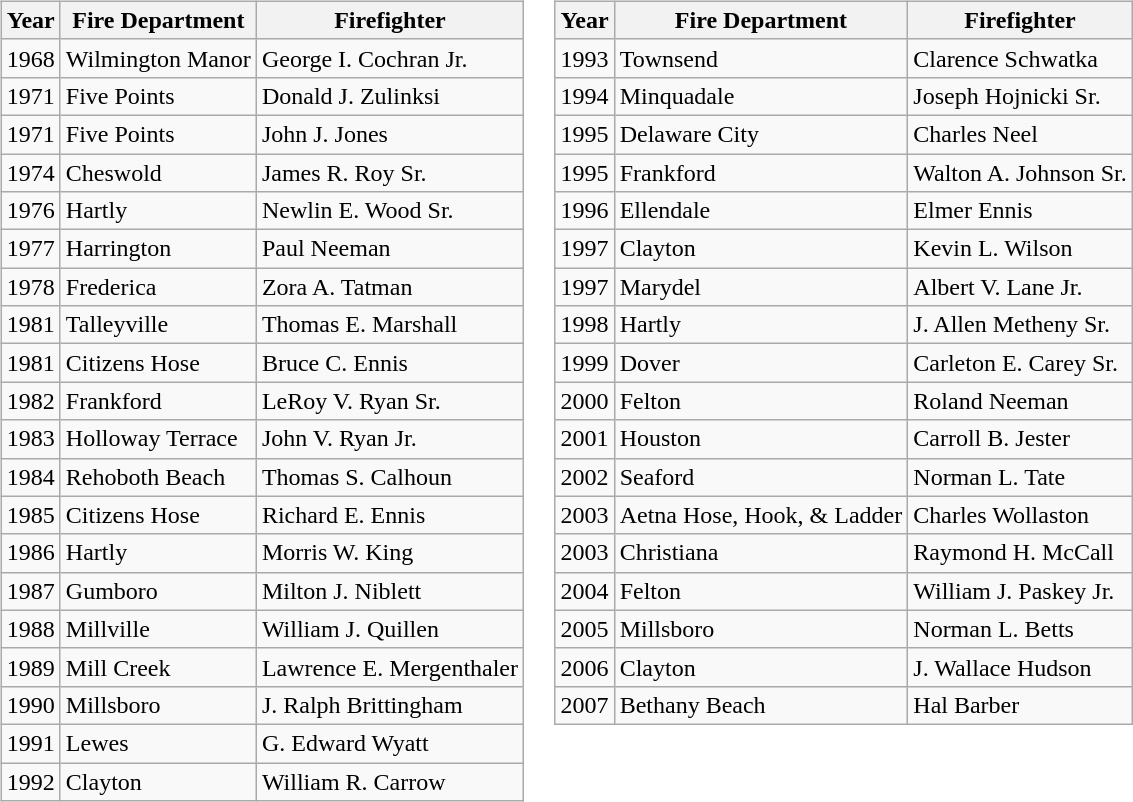<table>
<tr style="vertical-align:top;">
<td><br><table class="wikitable" border="1">
<tr>
<th>Year</th>
<th>Fire Department</th>
<th>Firefighter</th>
</tr>
<tr>
<td>1968</td>
<td>Wilmington Manor</td>
<td>George I. Cochran Jr.</td>
</tr>
<tr>
<td>1971</td>
<td>Five Points</td>
<td>Donald J. Zulinksi</td>
</tr>
<tr>
<td>1971</td>
<td>Five Points</td>
<td>John J. Jones</td>
</tr>
<tr>
<td>1974</td>
<td>Cheswold</td>
<td>James R. Roy Sr.</td>
</tr>
<tr>
<td>1976</td>
<td>Hartly</td>
<td>Newlin E. Wood Sr.</td>
</tr>
<tr>
<td>1977</td>
<td>Harrington</td>
<td>Paul Neeman</td>
</tr>
<tr>
<td>1978</td>
<td>Frederica</td>
<td>Zora A. Tatman</td>
</tr>
<tr>
<td>1981</td>
<td>Talleyville</td>
<td>Thomas E. Marshall</td>
</tr>
<tr>
<td>1981</td>
<td>Citizens Hose</td>
<td>Bruce C. Ennis</td>
</tr>
<tr>
<td>1982</td>
<td>Frankford</td>
<td>LeRoy V. Ryan Sr.</td>
</tr>
<tr>
<td>1983</td>
<td>Holloway Terrace</td>
<td>John V. Ryan Jr.</td>
</tr>
<tr>
<td>1984</td>
<td>Rehoboth Beach</td>
<td>Thomas S. Calhoun</td>
</tr>
<tr>
<td>1985</td>
<td>Citizens Hose</td>
<td>Richard E. Ennis</td>
</tr>
<tr>
<td>1986</td>
<td>Hartly</td>
<td>Morris W. King</td>
</tr>
<tr>
<td>1987</td>
<td>Gumboro</td>
<td>Milton J. Niblett</td>
</tr>
<tr>
<td>1988</td>
<td>Millville</td>
<td>William J. Quillen</td>
</tr>
<tr>
<td>1989</td>
<td>Mill Creek</td>
<td>Lawrence E. Mergenthaler</td>
</tr>
<tr>
<td>1990</td>
<td>Millsboro</td>
<td>J. Ralph Brittingham</td>
</tr>
<tr>
<td>1991</td>
<td>Lewes</td>
<td>G. Edward Wyatt</td>
</tr>
<tr>
<td>1992</td>
<td>Clayton</td>
<td>William R. Carrow</td>
</tr>
</table>
</td>
<td><br><table class="wikitable" border="1">
<tr>
<th>Year</th>
<th>Fire Department</th>
<th>Firefighter</th>
</tr>
<tr>
<td>1993</td>
<td>Townsend</td>
<td>Clarence Schwatka</td>
</tr>
<tr>
<td>1994</td>
<td>Minquadale</td>
<td>Joseph Hojnicki Sr.</td>
</tr>
<tr>
<td>1995</td>
<td>Delaware City</td>
<td>Charles Neel</td>
</tr>
<tr>
<td>1995</td>
<td>Frankford</td>
<td>Walton A. Johnson Sr.</td>
</tr>
<tr>
<td>1996</td>
<td>Ellendale</td>
<td>Elmer Ennis</td>
</tr>
<tr>
<td>1997</td>
<td>Clayton</td>
<td>Kevin L. Wilson</td>
</tr>
<tr>
<td>1997</td>
<td>Marydel</td>
<td>Albert V. Lane Jr.</td>
</tr>
<tr>
<td>1998</td>
<td>Hartly</td>
<td>J. Allen Metheny Sr.</td>
</tr>
<tr>
<td>1999</td>
<td>Dover</td>
<td>Carleton E. Carey Sr.</td>
</tr>
<tr>
<td>2000</td>
<td>Felton</td>
<td>Roland Neeman</td>
</tr>
<tr>
<td>2001</td>
<td>Houston</td>
<td>Carroll B. Jester</td>
</tr>
<tr>
<td>2002</td>
<td>Seaford</td>
<td>Norman L. Tate</td>
</tr>
<tr>
<td>2003</td>
<td>Aetna Hose, Hook, & Ladder</td>
<td>Charles Wollaston</td>
</tr>
<tr>
<td>2003</td>
<td>Christiana</td>
<td>Raymond H. McCall</td>
</tr>
<tr>
<td>2004</td>
<td>Felton</td>
<td>William J. Paskey Jr.</td>
</tr>
<tr>
<td>2005</td>
<td>Millsboro</td>
<td>Norman L. Betts</td>
</tr>
<tr>
<td>2006</td>
<td>Clayton</td>
<td>J. Wallace Hudson</td>
</tr>
<tr>
<td>2007</td>
<td>Bethany Beach</td>
<td>Hal Barber</td>
</tr>
</table>
</td>
</tr>
</table>
